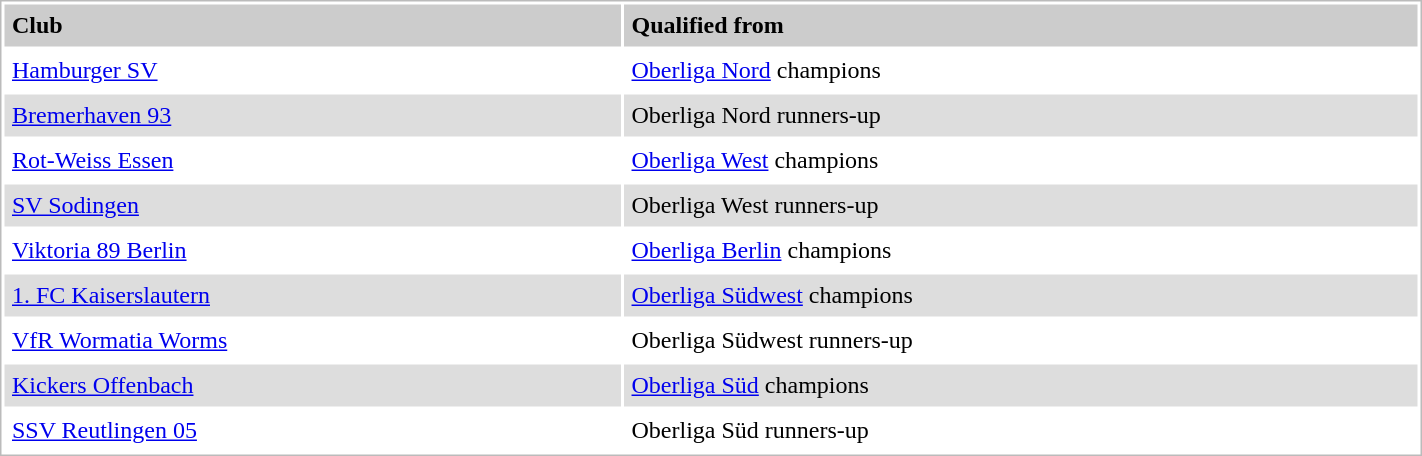<table style="border:1px solid #bbb;background:#fff;" cellpadding="5" cellspacing="2" width="75%">
<tr style="background:#ccc;font-weight:bold">
<td>Club</td>
<td>Qualified from</td>
</tr>
<tr>
<td><a href='#'>Hamburger SV</a></td>
<td><a href='#'>Oberliga Nord</a> champions</td>
</tr>
<tr style="background:#ddd">
<td><a href='#'>Bremerhaven 93</a></td>
<td>Oberliga Nord runners-up</td>
</tr>
<tr>
<td><a href='#'>Rot-Weiss Essen</a></td>
<td><a href='#'>Oberliga West</a> champions</td>
</tr>
<tr style="background:#ddd">
<td><a href='#'>SV Sodingen</a></td>
<td>Oberliga West runners-up</td>
</tr>
<tr>
<td><a href='#'>Viktoria 89 Berlin</a></td>
<td><a href='#'>Oberliga Berlin</a> champions</td>
</tr>
<tr style="background:#ddd">
<td><a href='#'>1. FC Kaiserslautern</a></td>
<td><a href='#'>Oberliga Südwest</a> champions</td>
</tr>
<tr>
<td><a href='#'>VfR Wormatia Worms</a></td>
<td>Oberliga Südwest runners-up</td>
</tr>
<tr style="background:#ddd">
<td><a href='#'>Kickers Offenbach</a></td>
<td><a href='#'>Oberliga Süd</a> champions</td>
</tr>
<tr>
<td><a href='#'>SSV Reutlingen 05</a></td>
<td>Oberliga Süd runners-up</td>
</tr>
</table>
